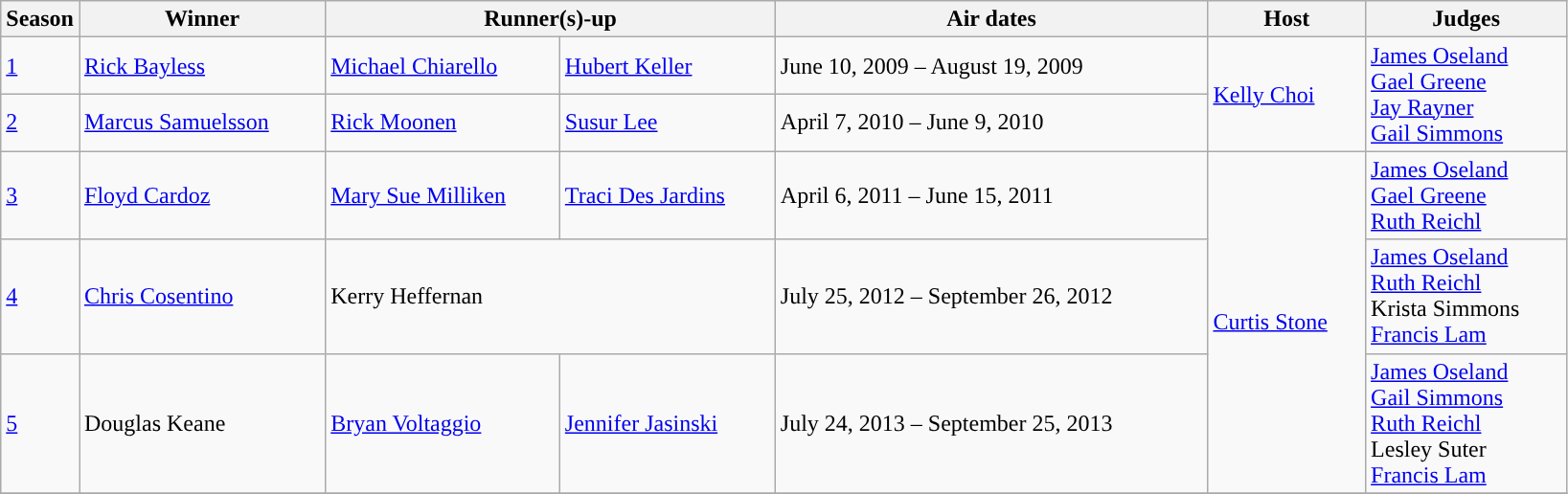<table class="wikitable" style="background:#f9f9f9;">
<tr>
<th scope="col">Season</th>
<th scope="col">Winner</th>
<th scope="col"  colspan="2">Runner(s)-up</th>
<th scope="col">Air dates</th>
<th scope="col">Host</th>
<th scope="col">Judges</th>
</tr>
<tr>
<td style="width:05%;"><a href='#'>1</a></td>
<td><a href='#'>Rick Bayless</a></td>
<td><a href='#'>Michael Chiarello</a></td>
<td><a href='#'>Hubert Keller</a></td>
<td>June 10, 2009 – August 19, 2009</td>
<td rowspan="2"><a href='#'>Kelly Choi</a></td>
<td rowspan="2"><a href='#'>James Oseland</a><br><a href='#'>Gael Greene</a><br><a href='#'>Jay Rayner</a><br><a href='#'>Gail Simmons</a></td>
</tr>
<tr>
<td style="width:05%;"><a href='#'>2</a></td>
<td><a href='#'>Marcus Samuelsson</a></td>
<td><a href='#'>Rick Moonen</a></td>
<td><a href='#'>Susur Lee</a></td>
<td>April 7, 2010 – June 9, 2010</td>
</tr>
<tr>
<td style="width:05%;"><a href='#'>3</a></td>
<td><a href='#'>Floyd Cardoz</a></td>
<td><a href='#'>Mary Sue Milliken</a></td>
<td><a href='#'>Traci Des Jardins</a></td>
<td>April 6, 2011 – June 15, 2011</td>
<td rowspan="3"><a href='#'>Curtis Stone</a></td>
<td><a href='#'>James Oseland</a><br><a href='#'>Gael Greene</a><br><a href='#'>Ruth Reichl</a></td>
</tr>
<tr>
<td style="width:05%;"><a href='#'>4</a></td>
<td><a href='#'>Chris Cosentino</a></td>
<td colspan="2">Kerry Heffernan</td>
<td>July 25, 2012 – September 26, 2012</td>
<td><a href='#'>James Oseland</a><br><a href='#'>Ruth Reichl</a><br>Krista Simmons<br><a href='#'>Francis Lam</a></td>
</tr>
<tr>
<td style="width:05%;"><a href='#'>5</a></td>
<td>Douglas Keane</td>
<td><a href='#'>Bryan Voltaggio</a></td>
<td><a href='#'>Jennifer Jasinski</a></td>
<td>July 24, 2013 – September 25, 2013</td>
<td><a href='#'>James Oseland</a><br><a href='#'>Gail Simmons</a><br><a href='#'>Ruth Reichl</a><br>Lesley Suter<br><a href='#'>Francis Lam</a></td>
</tr>
<tr>
</tr>
</table>
